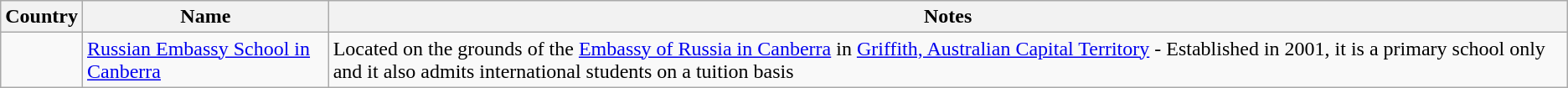<table class="wikitable">
<tr>
<th>Country</th>
<th>Name</th>
<th>Notes</th>
</tr>
<tr>
<td></td>
<td><a href='#'>Russian Embassy School in Canberra</a></td>
<td>Located on the grounds of the <a href='#'>Embassy of Russia in Canberra</a> in <a href='#'>Griffith, Australian Capital Territory</a> - Established in 2001, it is a primary school only and it also admits international students on a tuition basis</td>
</tr>
</table>
